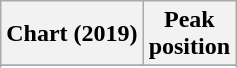<table class="wikitable sortable plainrowheaders" style="text-align:center">
<tr>
<th scope="col">Chart (2019)</th>
<th scope="col">Peak<br>position</th>
</tr>
<tr>
</tr>
<tr>
</tr>
</table>
